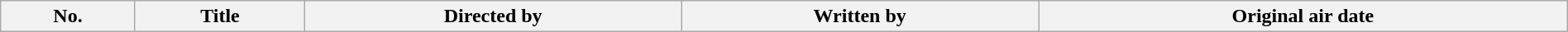<table class="wikitable plainrowheaders" style="width:100%; background:#fff;">
<tr>
<th style="background:#;">No.</th>
<th style="background:#;">Title</th>
<th style="background:#;">Directed by</th>
<th style="background:#;">Written by</th>
<th style="background:#;">Original air date<br>











</th>
</tr>
</table>
